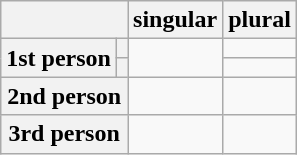<table class="wikitable">
<tr>
<th colspan="2"></th>
<th>singular</th>
<th>plural</th>
</tr>
<tr>
<th rowspan="2">1st person</th>
<th></th>
<td rowspan="2"></td>
<td></td>
</tr>
<tr>
<th></th>
<td></td>
</tr>
<tr>
<th colspan="2">2nd person</th>
<td></td>
<td></td>
</tr>
<tr>
<th colspan="2">3rd person</th>
<td></td>
<td></td>
</tr>
</table>
